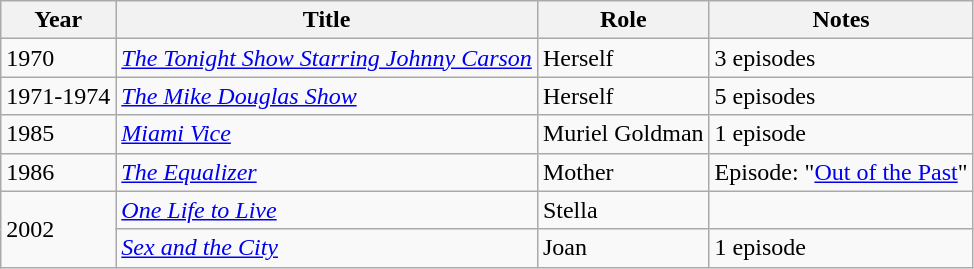<table class="wikitable sortable">
<tr>
<th>Year</th>
<th>Title</th>
<th>Role</th>
<th>Notes</th>
</tr>
<tr>
<td>1970</td>
<td><em><a href='#'>The Tonight Show Starring Johnny Carson</a></em></td>
<td>Herself</td>
<td>3 episodes</td>
</tr>
<tr>
<td>1971-1974</td>
<td><em><a href='#'>The Mike Douglas Show</a></em></td>
<td>Herself</td>
<td>5 episodes</td>
</tr>
<tr>
<td>1985</td>
<td><em><a href='#'>Miami Vice</a></em></td>
<td>Muriel Goldman</td>
<td>1 episode</td>
</tr>
<tr>
<td>1986</td>
<td><em><a href='#'>The Equalizer</a></em></td>
<td>Mother</td>
<td>Episode: "<a href='#'>Out of the Past</a>"</td>
</tr>
<tr>
<td rowspan="2">2002</td>
<td><em><a href='#'>One Life to Live</a></em></td>
<td>Stella</td>
<td></td>
</tr>
<tr>
<td><em><a href='#'>Sex and the City</a></em></td>
<td>Joan</td>
<td>1 episode</td>
</tr>
</table>
